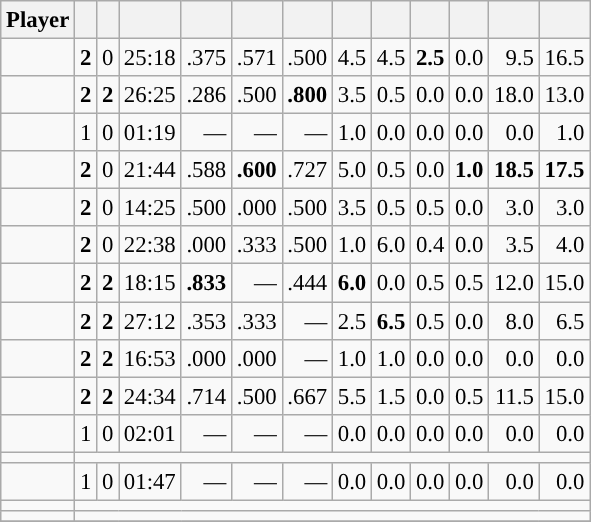<table class="wikitable sortable" style="font-size:95%; text-align:right;">
<tr>
<th>Player</th>
<th></th>
<th></th>
<th></th>
<th></th>
<th></th>
<th></th>
<th></th>
<th></th>
<th></th>
<th></th>
<th></th>
<th></th>
</tr>
<tr>
<td><strong></strong></td>
<td><strong>2</strong></td>
<td>0</td>
<td>25:18</td>
<td>.375</td>
<td>.571</td>
<td>.500</td>
<td>4.5</td>
<td>4.5</td>
<td><strong>2.5</strong></td>
<td>0.0</td>
<td>9.5</td>
<td>16.5</td>
</tr>
<tr>
<td><strong></strong></td>
<td><strong>2</strong></td>
<td><strong>2</strong></td>
<td>26:25</td>
<td>.286</td>
<td>.500</td>
<td><strong>.800</strong></td>
<td>3.5</td>
<td>0.5</td>
<td>0.0</td>
<td>0.0</td>
<td>18.0</td>
<td>13.0</td>
</tr>
<tr>
<td><strong></strong></td>
<td>1</td>
<td>0</td>
<td>01:19</td>
<td>—</td>
<td>—</td>
<td>—</td>
<td>1.0</td>
<td>0.0</td>
<td>0.0</td>
<td>0.0</td>
<td>0.0</td>
<td>1.0</td>
</tr>
<tr>
<td><strong></strong></td>
<td><strong>2</strong></td>
<td>0</td>
<td>21:44</td>
<td>.588</td>
<td><strong>.600</strong></td>
<td>.727</td>
<td>5.0</td>
<td>0.5</td>
<td>0.0</td>
<td><strong>1.0</strong></td>
<td><strong>18.5</strong></td>
<td><strong>17.5</strong></td>
</tr>
<tr>
<td><strong></strong></td>
<td><strong>2</strong></td>
<td>0</td>
<td>14:25</td>
<td>.500</td>
<td>.000</td>
<td>.500</td>
<td>3.5</td>
<td>0.5</td>
<td>0.5</td>
<td>0.0</td>
<td>3.0</td>
<td>3.0</td>
</tr>
<tr>
<td><strong></strong></td>
<td><strong>2</strong></td>
<td>0</td>
<td>22:38</td>
<td>.000</td>
<td>.333</td>
<td>.500</td>
<td>1.0</td>
<td>6.0</td>
<td>0.4</td>
<td>0.0</td>
<td>3.5</td>
<td>4.0</td>
</tr>
<tr>
<td><strong></strong></td>
<td><strong>2</strong></td>
<td><strong>2</strong></td>
<td>18:15</td>
<td><strong>.833</strong></td>
<td>—</td>
<td>.444</td>
<td><strong>6.0</strong></td>
<td>0.0</td>
<td>0.5</td>
<td>0.5</td>
<td>12.0</td>
<td>15.0</td>
</tr>
<tr>
<td><strong></strong></td>
<td><strong>2</strong></td>
<td><strong>2</strong></td>
<td>27:12</td>
<td>.353</td>
<td>.333</td>
<td>—</td>
<td>2.5</td>
<td><strong>6.5</strong></td>
<td>0.5</td>
<td>0.0</td>
<td>8.0</td>
<td>6.5</td>
</tr>
<tr>
<td><strong></strong></td>
<td><strong>2</strong></td>
<td><strong>2</strong></td>
<td>16:53</td>
<td>.000</td>
<td>.000</td>
<td>—</td>
<td>1.0</td>
<td>1.0</td>
<td>0.0</td>
<td>0.0</td>
<td>0.0</td>
<td>0.0</td>
</tr>
<tr>
<td><strong></strong></td>
<td><strong>2</strong></td>
<td><strong>2</strong></td>
<td>24:34</td>
<td>.714</td>
<td>.500</td>
<td>.667</td>
<td>5.5</td>
<td>1.5</td>
<td>0.0</td>
<td>0.5</td>
<td>11.5</td>
<td>15.0</td>
</tr>
<tr>
<td><strong></strong></td>
<td>1</td>
<td>0</td>
<td>02:01</td>
<td>—</td>
<td>—</td>
<td>—</td>
<td>0.0</td>
<td>0.0</td>
<td>0.0</td>
<td>0.0</td>
<td>0.0</td>
<td>0.0</td>
</tr>
<tr>
<td><strong></strong></td>
<td colspan=12 data-sort-value="-50"></td>
</tr>
<tr>
<td><strong></strong></td>
<td>1</td>
<td>0</td>
<td>01:47</td>
<td>—</td>
<td>—</td>
<td>—</td>
<td>0.0</td>
<td>0.0</td>
<td>0.0</td>
<td>0.0</td>
<td>0.0</td>
<td>0.0</td>
</tr>
<tr>
<td><strong></strong></td>
<td colspan=12 data-sort-value="-50"></td>
</tr>
<tr>
<td><strong></strong></td>
<td colspan=12 data-sort-value="-50"></td>
</tr>
<tr>
</tr>
</table>
